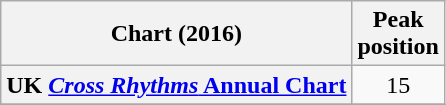<table class="wikitable sortable plainrowheaders" style="text-align:center">
<tr>
<th scope="col">Chart (2016)</th>
<th scope="col">Peak<br>position</th>
</tr>
<tr>
<th scope="row">UK <a href='#'><em> Cross Rhythms</em> Annual Chart</a></th>
<td style="text-align:center;">15</td>
</tr>
<tr>
</tr>
</table>
